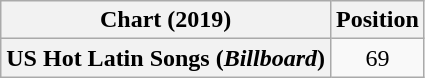<table class="wikitable sortable plainrowheaders" style="text-align:center">
<tr>
<th scope="col">Chart (2019)</th>
<th scope="col">Position</th>
</tr>
<tr>
<th scope="row">US Hot Latin Songs (<em>Billboard</em>)</th>
<td>69</td>
</tr>
</table>
